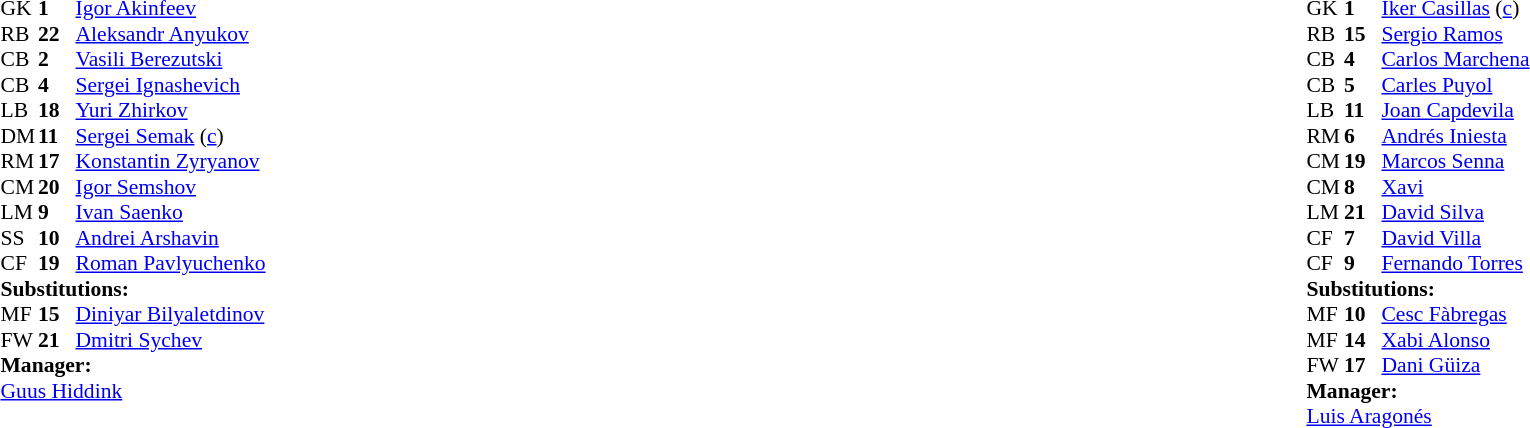<table style="width:100%;">
<tr>
<td style="vertical-align:top; width:40%;"><br><table style="font-size:90%" cellspacing="0" cellpadding="0">
<tr>
<th width="25"></th>
<th width="25"></th>
</tr>
<tr>
<td>GK</td>
<td><strong>1</strong></td>
<td><a href='#'>Igor Akinfeev</a></td>
</tr>
<tr>
<td>RB</td>
<td><strong>22</strong></td>
<td><a href='#'>Aleksandr Anyukov</a></td>
</tr>
<tr>
<td>CB</td>
<td><strong>2</strong></td>
<td><a href='#'>Vasili Berezutski</a></td>
</tr>
<tr>
<td>CB</td>
<td><strong>4</strong></td>
<td><a href='#'>Sergei Ignashevich</a></td>
</tr>
<tr>
<td>LB</td>
<td><strong>18</strong></td>
<td><a href='#'>Yuri Zhirkov</a></td>
<td></td>
</tr>
<tr>
<td>DM</td>
<td><strong>11</strong></td>
<td><a href='#'>Sergei Semak</a> (<a href='#'>c</a>)</td>
</tr>
<tr>
<td>RM</td>
<td><strong>17</strong></td>
<td><a href='#'>Konstantin Zyryanov</a></td>
</tr>
<tr>
<td>CM</td>
<td><strong>20</strong></td>
<td><a href='#'>Igor Semshov</a></td>
<td></td>
<td></td>
</tr>
<tr>
<td>LM</td>
<td><strong>9</strong></td>
<td><a href='#'>Ivan Saenko</a></td>
<td></td>
<td></td>
</tr>
<tr>
<td>SS</td>
<td><strong>10</strong></td>
<td><a href='#'>Andrei Arshavin</a></td>
</tr>
<tr>
<td>CF</td>
<td><strong>19</strong></td>
<td><a href='#'>Roman Pavlyuchenko</a></td>
</tr>
<tr>
<td colspan=3><strong>Substitutions:</strong></td>
</tr>
<tr>
<td>MF</td>
<td><strong>15</strong></td>
<td><a href='#'>Diniyar Bilyaletdinov</a></td>
<td></td>
<td></td>
</tr>
<tr>
<td>FW</td>
<td><strong>21</strong></td>
<td><a href='#'>Dmitri Sychev</a></td>
<td></td>
<td></td>
</tr>
<tr>
<td colspan=3><strong>Manager:</strong></td>
</tr>
<tr>
<td colspan=3> <a href='#'>Guus Hiddink</a></td>
</tr>
</table>
</td>
<td valign="top"></td>
<td style="vertical-align:top; width:50%;"><br><table style="font-size:90%; margin:auto;" cellspacing="0" cellpadding="0">
<tr>
<th width=25></th>
<th width=25></th>
</tr>
<tr>
<td>GK</td>
<td><strong>1</strong></td>
<td><a href='#'>Iker Casillas</a> (<a href='#'>c</a>)</td>
</tr>
<tr>
<td>RB</td>
<td><strong>15</strong></td>
<td><a href='#'>Sergio Ramos</a></td>
</tr>
<tr>
<td>CB</td>
<td><strong>4</strong></td>
<td><a href='#'>Carlos Marchena</a></td>
</tr>
<tr>
<td>CB</td>
<td><strong>5</strong></td>
<td><a href='#'>Carles Puyol</a></td>
</tr>
<tr>
<td>LB</td>
<td><strong>11</strong></td>
<td><a href='#'>Joan Capdevila</a></td>
</tr>
<tr>
<td>RM</td>
<td><strong>6</strong></td>
<td><a href='#'>Andrés Iniesta</a></td>
</tr>
<tr>
<td>CM</td>
<td><strong>19</strong></td>
<td><a href='#'>Marcos Senna</a></td>
</tr>
<tr>
<td>CM</td>
<td><strong>8</strong></td>
<td><a href='#'>Xavi</a></td>
<td></td>
<td></td>
</tr>
<tr>
<td>LM</td>
<td><strong>21</strong></td>
<td><a href='#'>David Silva</a></td>
</tr>
<tr>
<td>CF</td>
<td><strong>7</strong></td>
<td><a href='#'>David Villa</a></td>
<td></td>
<td></td>
</tr>
<tr>
<td>CF</td>
<td><strong>9</strong></td>
<td><a href='#'>Fernando Torres</a></td>
<td></td>
<td></td>
</tr>
<tr>
<td colspan=3><strong>Substitutions:</strong></td>
</tr>
<tr>
<td>MF</td>
<td><strong>10</strong></td>
<td><a href='#'>Cesc Fàbregas</a></td>
<td></td>
<td></td>
</tr>
<tr>
<td>MF</td>
<td><strong>14</strong></td>
<td><a href='#'>Xabi Alonso</a></td>
<td></td>
<td></td>
</tr>
<tr>
<td>FW</td>
<td><strong>17</strong></td>
<td><a href='#'>Dani Güiza</a></td>
<td></td>
<td></td>
</tr>
<tr>
<td colspan=3><strong>Manager:</strong></td>
</tr>
<tr>
<td colspan=3><a href='#'>Luis Aragonés</a></td>
</tr>
</table>
</td>
</tr>
</table>
